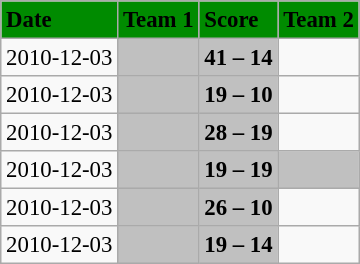<table class="wikitable" style="margin:0.5em auto; font-size:95%">
<tr bgcolor="#008B00">
<td><strong>Date</strong></td>
<td><strong>Team 1</strong></td>
<td><strong>Score</strong></td>
<td><strong>Team 2</strong></td>
</tr>
<tr>
<td>2010-12-03</td>
<td bgcolor="silver"><strong></strong></td>
<td bgcolor="silver"><strong> 41 – 14 </strong></td>
<td></td>
</tr>
<tr>
<td>2010-12-03</td>
<td bgcolor="silver"><strong></strong></td>
<td bgcolor="silver"><strong>19 – 10 </strong></td>
<td></td>
</tr>
<tr>
<td>2010-12-03</td>
<td bgcolor="silver"><strong></strong></td>
<td bgcolor="silver"><strong> 28 – 19 </strong></td>
<td></td>
</tr>
<tr>
<td>2010-12-03</td>
<td bgcolor="silver"><strong></strong></td>
<td bgcolor="silver"><strong> 19 – 19 </strong></td>
<td bgcolor="silver"><strong></strong></td>
</tr>
<tr>
<td>2010-12-03</td>
<td bgcolor="silver"><strong></strong></td>
<td bgcolor="silver"><strong> 26 – 10 </strong></td>
<td></td>
</tr>
<tr>
<td>2010-12-03</td>
<td bgcolor="silver"><strong></strong></td>
<td bgcolor="silver"><strong> 19 – 14 </strong></td>
<td></td>
</tr>
</table>
